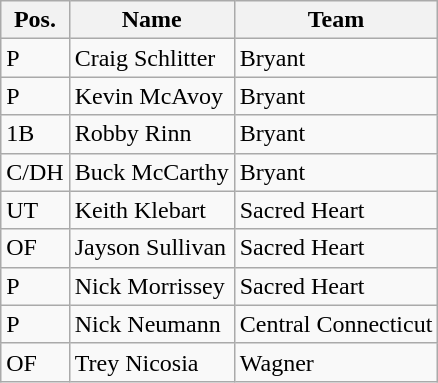<table class=wikitable>
<tr>
<th>Pos.</th>
<th>Name</th>
<th>Team</th>
</tr>
<tr>
<td>P</td>
<td>Craig Schlitter</td>
<td>Bryant</td>
</tr>
<tr>
<td>P</td>
<td>Kevin McAvoy</td>
<td>Bryant</td>
</tr>
<tr>
<td>1B</td>
<td>Robby Rinn</td>
<td>Bryant</td>
</tr>
<tr>
<td>C/DH</td>
<td>Buck McCarthy</td>
<td>Bryant</td>
</tr>
<tr>
<td>UT</td>
<td>Keith Klebart</td>
<td>Sacred Heart</td>
</tr>
<tr>
<td>OF</td>
<td>Jayson Sullivan</td>
<td>Sacred Heart</td>
</tr>
<tr>
<td>P</td>
<td>Nick Morrissey</td>
<td>Sacred Heart</td>
</tr>
<tr>
<td>P</td>
<td>Nick Neumann</td>
<td>Central Connecticut</td>
</tr>
<tr>
<td>OF</td>
<td>Trey Nicosia</td>
<td>Wagner</td>
</tr>
</table>
